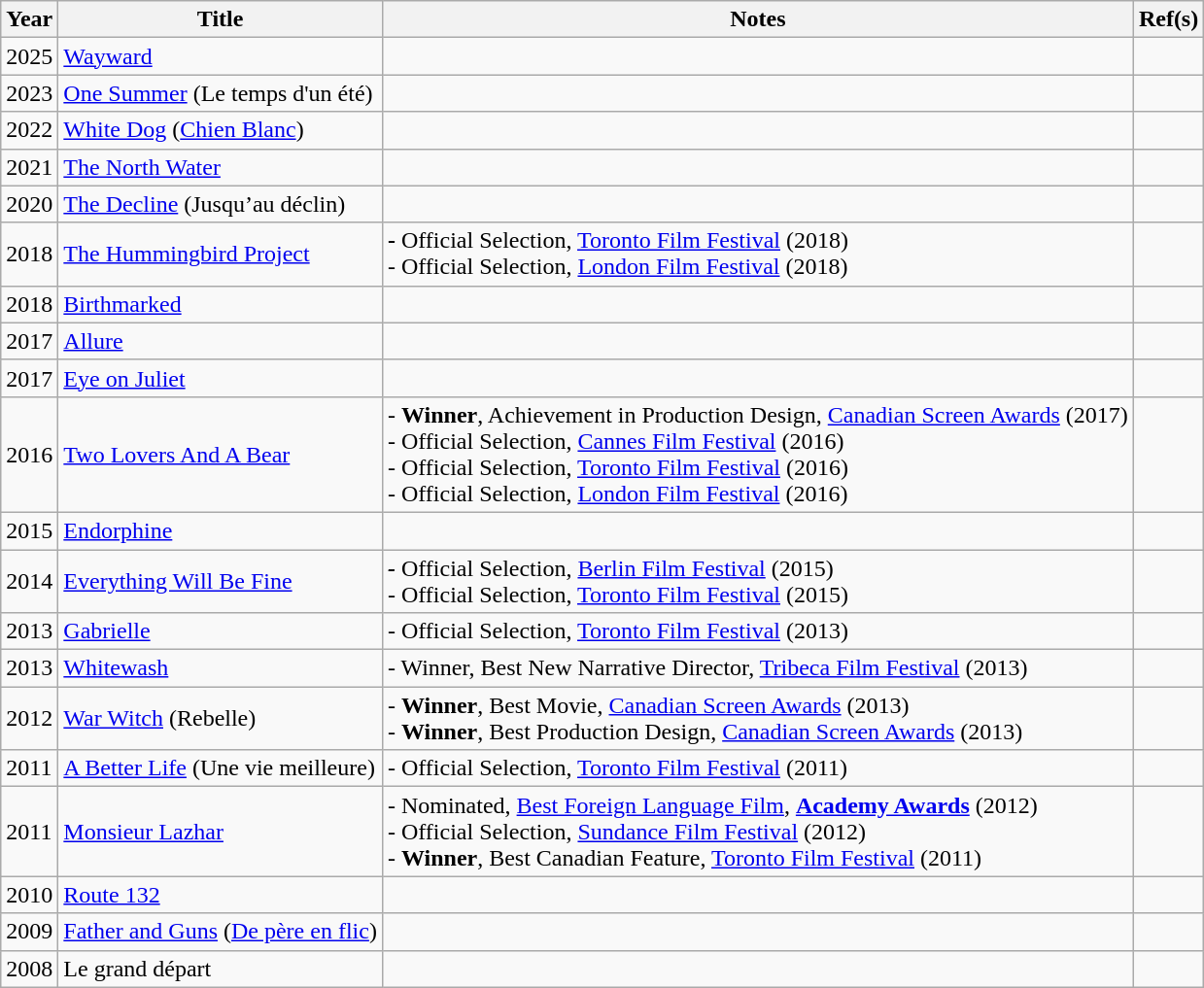<table class="wikitable sortable">
<tr>
<th>Year</th>
<th>Title</th>
<th>Notes</th>
<th>Ref(s)</th>
</tr>
<tr>
<td>2025</td>
<td><a href='#'>Wayward</a></td>
<td></td>
<td></td>
</tr>
<tr>
<td>2023</td>
<td><a href='#'>One Summer</a> (Le temps d'un été)</td>
<td></td>
<td></td>
</tr>
<tr>
<td>2022</td>
<td><a href='#'>White Dog</a> (<a href='#'>Chien Blanc</a>)</td>
<td></td>
<td></td>
</tr>
<tr>
<td>2021</td>
<td><a href='#'>The North Water</a></td>
<td></td>
<td></td>
</tr>
<tr>
<td>2020</td>
<td><a href='#'>The Decline</a> (Jusqu’au déclin)</td>
<td></td>
<td></td>
</tr>
<tr>
<td>2018</td>
<td><a href='#'>The Hummingbird Project</a></td>
<td><strong>-</strong> Official Selection, <a href='#'>Toronto Film Festival</a> (2018)<br>- Official Selection, <a href='#'>London Film Festival</a> (2018)</td>
<td></td>
</tr>
<tr>
<td>2018</td>
<td><a href='#'>Birthmarked</a></td>
<td></td>
<td></td>
</tr>
<tr>
<td>2017</td>
<td><a href='#'>Allure</a></td>
<td></td>
<td></td>
</tr>
<tr>
<td>2017</td>
<td><a href='#'>Eye on Juliet</a></td>
<td></td>
<td></td>
</tr>
<tr>
<td>2016</td>
<td><a href='#'>Two Lovers And A Bear</a></td>
<td>- <strong>Winner</strong>, Achievement in Production Design, <a href='#'>Canadian Screen Awards</a> (2017)<br>- Official Selection, <a href='#'>Cannes Film Festival</a> (2016)<br>- Official Selection, <a href='#'>Toronto Film Festival</a> (2016)<br>- Official Selection, <a href='#'>London Film Festival</a> (2016)</td>
<td></td>
</tr>
<tr>
<td>2015</td>
<td><a href='#'>Endorphine</a></td>
<td></td>
<td></td>
</tr>
<tr>
<td>2014</td>
<td><a href='#'>Everything Will Be Fine</a></td>
<td><strong><em>-</em></strong> Official Selection, <a href='#'>Berlin Film Festival</a> (2015)<br>- Official Selection, <a href='#'>Toronto Film Festival</a> (2015)</td>
<td></td>
</tr>
<tr>
<td>2013</td>
<td><a href='#'>Gabrielle</a></td>
<td>- Official Selection, <a href='#'>Toronto Film Festival</a> (2013)</td>
<td></td>
</tr>
<tr>
<td>2013</td>
<td><a href='#'>Whitewash</a></td>
<td>- Winner, Best New Narrative Director, <a href='#'>Tribeca Film Festival</a> (2013)</td>
<td></td>
</tr>
<tr>
<td>2012</td>
<td><a href='#'>War Witch</a> (Rebelle)</td>
<td>- <strong>Winner</strong>, Best Movie, <a href='#'>Canadian Screen Awards</a> (2013)<br>- <strong>Winner</strong>, Best Production Design, <a href='#'>Canadian Screen Awards</a> (2013)</td>
<td></td>
</tr>
<tr>
<td>2011</td>
<td><a href='#'>A Better Life</a> (Une vie meilleure)</td>
<td>- Official Selection, <a href='#'>Toronto Film Festival</a> (2011)</td>
<td></td>
</tr>
<tr>
<td>2011</td>
<td><a href='#'>Monsieur Lazhar</a></td>
<td>- Nominated, <a href='#'>Best Foreign Language Film</a>, <strong><a href='#'>Academy Awards</a></strong> (2012)<br>- Official Selection, <a href='#'>Sundance Film Festival</a> (2012)<br>- <strong>Winner</strong>, Best Canadian Feature, <a href='#'>Toronto Film Festival</a> (2011)</td>
<td></td>
</tr>
<tr>
<td>2010</td>
<td><a href='#'>Route 132</a></td>
<td></td>
<td></td>
</tr>
<tr>
<td>2009</td>
<td><a href='#'>Father and Guns</a> (<a href='#'>De père en flic</a>)</td>
<td></td>
<td></td>
</tr>
<tr>
<td>2008</td>
<td>Le grand départ</td>
<td></td>
<td></td>
</tr>
</table>
